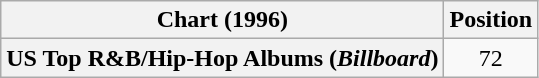<table class="wikitable plainrowheaders" style="text-align:center">
<tr>
<th scope="col">Chart (1996)</th>
<th scope="col">Position</th>
</tr>
<tr>
<th scope="row">US Top R&B/Hip-Hop Albums (<em>Billboard</em>)</th>
<td>72</td>
</tr>
</table>
